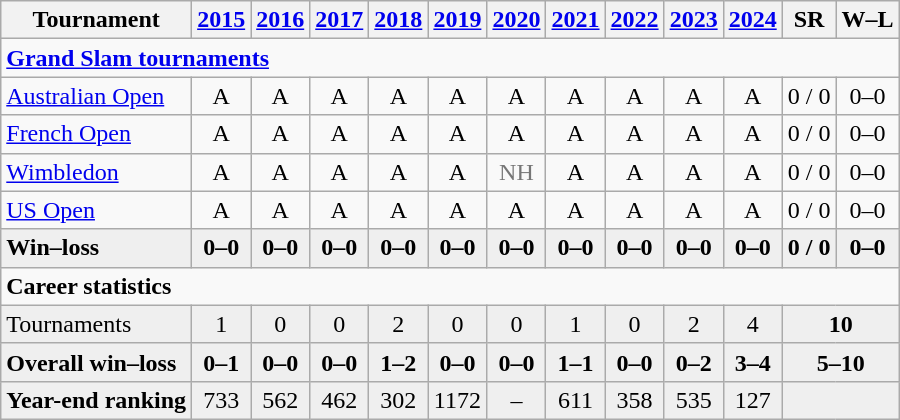<table class=wikitable style=text-align:center;>
<tr>
<th>Tournament</th>
<th><a href='#'>2015</a></th>
<th><a href='#'>2016</a></th>
<th><a href='#'>2017</a></th>
<th><a href='#'>2018</a></th>
<th><a href='#'>2019</a></th>
<th><a href='#'>2020</a></th>
<th><a href='#'>2021</a></th>
<th><a href='#'>2022</a></th>
<th><a href='#'>2023</a></th>
<th><a href='#'>2024</a></th>
<th>SR</th>
<th>W–L</th>
</tr>
<tr>
<td colspan="13" align="left"><strong><a href='#'>Grand Slam tournaments</a></strong></td>
</tr>
<tr>
<td align=left><a href='#'>Australian Open</a></td>
<td>A</td>
<td>A</td>
<td>A</td>
<td>A</td>
<td>A</td>
<td>A</td>
<td>A</td>
<td>A</td>
<td>A</td>
<td>A</td>
<td>0 / 0</td>
<td>0–0</td>
</tr>
<tr>
<td align=left><a href='#'>French Open</a></td>
<td>A</td>
<td>A</td>
<td>A</td>
<td>A</td>
<td>A</td>
<td>A</td>
<td>A</td>
<td>A</td>
<td>A</td>
<td>A</td>
<td>0 / 0</td>
<td>0–0</td>
</tr>
<tr>
<td align=left><a href='#'>Wimbledon</a></td>
<td>A</td>
<td>A</td>
<td>A</td>
<td>A</td>
<td>A</td>
<td style="color:#767676;">NH</td>
<td>A</td>
<td>A</td>
<td>A</td>
<td>A</td>
<td>0 / 0</td>
<td>0–0</td>
</tr>
<tr>
<td align=left><a href='#'>US Open</a></td>
<td>A</td>
<td>A</td>
<td>A</td>
<td>A</td>
<td>A</td>
<td>A</td>
<td>A</td>
<td>A</td>
<td>A</td>
<td>A</td>
<td>0 / 0</td>
<td>0–0</td>
</tr>
<tr style="font-weight:bold; background:#efefef;">
<td style=text-align:left>Win–loss</td>
<td>0–0</td>
<td>0–0</td>
<td>0–0</td>
<td>0–0</td>
<td>0–0</td>
<td>0–0</td>
<td>0–0</td>
<td>0–0</td>
<td>0–0</td>
<td>0–0</td>
<td>0 / 0</td>
<td>0–0</td>
</tr>
<tr>
<td colspan="13" align="left"><strong>Career statistics</strong></td>
</tr>
<tr bgcolor=efefef>
<td align=left>Tournaments</td>
<td>1</td>
<td>0</td>
<td>0</td>
<td>2</td>
<td>0</td>
<td>0</td>
<td>1</td>
<td>0</td>
<td>2</td>
<td>4</td>
<td colspan=2><strong>10</strong></td>
</tr>
<tr style="font-weight:bold; background:#efefef;">
<td style="text-align:left;">Overall win–loss</td>
<td>0–1</td>
<td>0–0</td>
<td>0–0</td>
<td>1–2</td>
<td>0–0</td>
<td>0–0</td>
<td>1–1</td>
<td>0–0</td>
<td>0–2</td>
<td>3–4</td>
<td colspan=2>5–10</td>
</tr>
<tr bgcolor=efefef>
<td align=left><strong>Year-end ranking</strong></td>
<td>733</td>
<td>562</td>
<td>462</td>
<td>302</td>
<td>1172</td>
<td>–</td>
<td>611</td>
<td>358</td>
<td>535</td>
<td>127</td>
<td colspan=2></td>
</tr>
</table>
